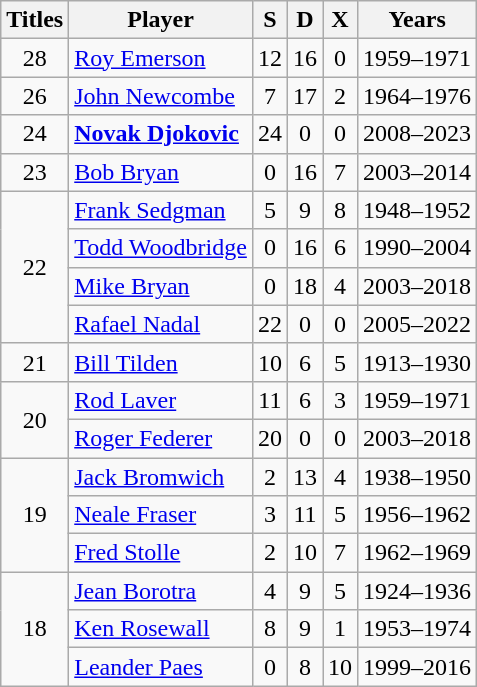<table class="wikitable sortable sort-under-center mw-datatable" style="text-align:center; display:inline-table">
<tr>
<th scope="col">Titles</th>
<th scope="col">Player</th>
<th scope="col">S</th>
<th scope="col">D</th>
<th scope="col">X</th>
<th scope="col">Years</th>
</tr>
<tr>
<td>28</td>
<td style="text-align: left;"> <a href='#'>Roy Emerson</a></td>
<td>12</td>
<td>16</td>
<td>0</td>
<td>1959–1971</td>
</tr>
<tr>
<td>26</td>
<td style="text-align: left;"> <a href='#'>John Newcombe</a></td>
<td>7</td>
<td>17</td>
<td>2</td>
<td>1964–1976</td>
</tr>
<tr>
<td>24</td>
<td style="text-align: left;"> <strong><a href='#'>Novak Djokovic</a></strong></td>
<td>24</td>
<td>0</td>
<td>0</td>
<td>2008–2023</td>
</tr>
<tr>
<td>23</td>
<td style="text-align: left;"> <a href='#'>Bob Bryan</a></td>
<td>0</td>
<td>16</td>
<td>7</td>
<td>2003–2014</td>
</tr>
<tr>
<td rowspan="4">22</td>
<td style="text-align: left;"> <a href='#'>Frank Sedgman</a></td>
<td>5</td>
<td>9</td>
<td>8</td>
<td>1948–1952</td>
</tr>
<tr>
<td style="text-align: left;"> <a href='#'>Todd Woodbridge</a></td>
<td>0</td>
<td>16</td>
<td>6</td>
<td>1990–2004</td>
</tr>
<tr>
<td style="text-align: left;"> <a href='#'>Mike Bryan</a></td>
<td>0</td>
<td>18</td>
<td>4</td>
<td>2003–2018</td>
</tr>
<tr>
<td style="text-align: left;"> <a href='#'>Rafael Nadal</a></td>
<td>22</td>
<td>0</td>
<td>0</td>
<td>2005–2022</td>
</tr>
<tr>
<td>21</td>
<td style="text-align: left;"> <a href='#'>Bill Tilden</a></td>
<td>10</td>
<td>6</td>
<td>5</td>
<td>1913–1930</td>
</tr>
<tr>
<td rowspan="2">20</td>
<td style="text-align: left;"> <a href='#'>Rod Laver</a></td>
<td>11</td>
<td>6</td>
<td>3</td>
<td>1959–1971</td>
</tr>
<tr>
<td style="text-align: left;"> <a href='#'>Roger Federer</a></td>
<td>20</td>
<td>0</td>
<td>0</td>
<td>2003–2018</td>
</tr>
<tr>
<td rowspan="3">19</td>
<td style="text-align: left;"> <a href='#'>Jack Bromwich</a></td>
<td>2</td>
<td>13</td>
<td>4</td>
<td>1938–1950</td>
</tr>
<tr>
<td style="text-align: left;"> <a href='#'>Neale Fraser</a></td>
<td>3</td>
<td>11</td>
<td>5</td>
<td>1956–1962</td>
</tr>
<tr>
<td style="text-align: left;"> <a href='#'>Fred Stolle</a></td>
<td>2</td>
<td>10</td>
<td>7</td>
<td>1962–1969</td>
</tr>
<tr>
<td rowspan="3">18</td>
<td style="text-align: left;"> <a href='#'>Jean Borotra</a></td>
<td>4</td>
<td>9</td>
<td>5</td>
<td>1924–1936</td>
</tr>
<tr>
<td style="text-align: left;"> <a href='#'>Ken Rosewall</a></td>
<td>8</td>
<td>9</td>
<td>1</td>
<td>1953–1974</td>
</tr>
<tr>
<td style="text-align: left;"> <a href='#'>Leander Paes</a></td>
<td>0</td>
<td>8</td>
<td>10</td>
<td>1999–2016</td>
</tr>
</table>
